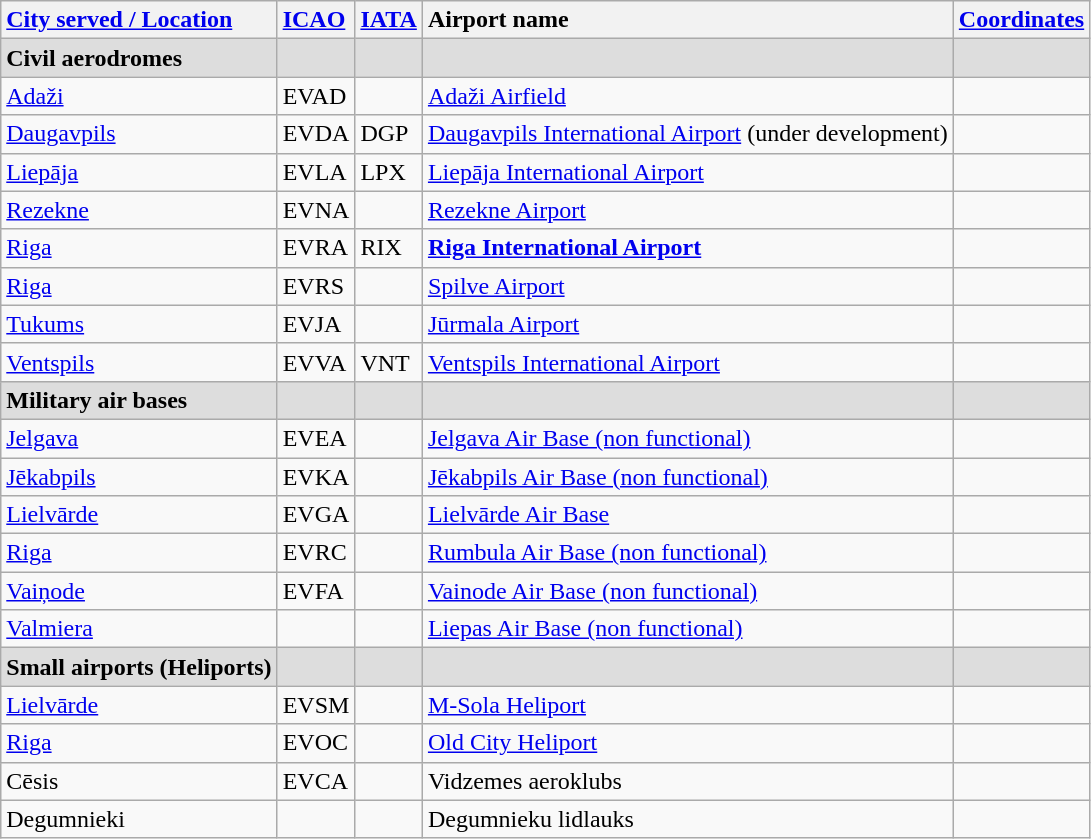<table class="wikitable sortable">
<tr valign="baseline">
<th style="text-align:left; white-space:nowrap;"><a href='#'>City served / Location</a></th>
<th style="text-align:left;"><a href='#'>ICAO</a></th>
<th style="text-align:left;"><a href='#'>IATA</a></th>
<th style="text-align:left; white-space:nowrap;">Airport name</th>
<th style="text-align:left;"><a href='#'>Coordinates</a></th>
</tr>
<tr style="background-color:#DDDDDD;">
<td> <strong>Civil aerodromes</strong></td>
<td></td>
<td></td>
<td></td>
<td></td>
</tr>
<tr valign="top">
<td><a href='#'>Adaži</a></td>
<td>EVAD</td>
<td></td>
<td><a href='#'>Adaži Airfield</a></td>
<td></td>
</tr>
<tr valign="top">
<td><a href='#'>Daugavpils</a></td>
<td>EVDA</td>
<td>DGP</td>
<td><a href='#'>Daugavpils International Airport</a> (under development)</td>
<td></td>
</tr>
<tr valign="top">
<td><a href='#'>Liepāja</a></td>
<td>EVLA</td>
<td>LPX</td>
<td><a href='#'>Liepāja International Airport</a></td>
<td></td>
</tr>
<tr valign="top">
<td><a href='#'>Rezekne</a></td>
<td>EVNA</td>
<td></td>
<td><a href='#'>Rezekne Airport</a></td>
<td></td>
</tr>
<tr valign="top">
<td><a href='#'>Riga</a></td>
<td>EVRA</td>
<td>RIX</td>
<td><strong><a href='#'>Riga International Airport</a></strong></td>
<td></td>
</tr>
<tr valign="top">
<td><a href='#'>Riga</a></td>
<td>EVRS</td>
<td></td>
<td><a href='#'>Spilve Airport</a></td>
<td></td>
</tr>
<tr valign="top">
<td><a href='#'>Tukums</a></td>
<td>EVJA</td>
<td></td>
<td><a href='#'>Jūrmala Airport</a></td>
<td></td>
</tr>
<tr valign="top">
<td><a href='#'>Ventspils</a></td>
<td>EVVA</td>
<td>VNT</td>
<td><a href='#'>Ventspils International Airport</a></td>
<td></td>
</tr>
<tr style="background-color:#DDDDDD;">
<td> <strong>Military air bases</strong></td>
<td></td>
<td></td>
<td></td>
<td></td>
</tr>
<tr valign="top">
<td><a href='#'>Jelgava</a></td>
<td>EVEA</td>
<td></td>
<td><a href='#'>Jelgava Air Base (non functional)</a></td>
<td></td>
</tr>
<tr valign="top">
<td><a href='#'>Jēkabpils</a></td>
<td>EVKA</td>
<td></td>
<td><a href='#'>Jēkabpils Air Base (non functional)</a></td>
<td></td>
</tr>
<tr valign="top">
<td><a href='#'>Lielvārde</a></td>
<td>EVGA</td>
<td></td>
<td><a href='#'>Lielvārde Air Base</a></td>
<td></td>
</tr>
<tr valign="top">
<td><a href='#'>Riga</a></td>
<td>EVRC</td>
<td></td>
<td><a href='#'>Rumbula Air Base (non functional)</a></td>
<td></td>
</tr>
<tr valign="top">
<td><a href='#'>Vaiņode</a></td>
<td>EVFA</td>
<td></td>
<td><a href='#'>Vainode Air Base (non functional)</a></td>
<td></td>
</tr>
<tr valign="top">
<td><a href='#'>Valmiera</a></td>
<td></td>
<td></td>
<td><a href='#'>Liepas Air Base (non functional)</a></td>
<td></td>
</tr>
<tr style="background-color:#DDDDDD;">
<td> <strong>Small airports (Heliports)</strong></td>
<td></td>
<td></td>
<td></td>
<td></td>
</tr>
<tr valign="top">
<td><a href='#'>Lielvārde</a></td>
<td>EVSM</td>
<td></td>
<td><a href='#'>M-Sola Heliport</a></td>
<td></td>
</tr>
<tr>
<td><a href='#'>Riga</a></td>
<td>EVOC</td>
<td></td>
<td><a href='#'>Old City Heliport</a></td>
<td></td>
</tr>
<tr>
<td>Cēsis</td>
<td>EVCA</td>
<td></td>
<td>Vidzemes aeroklubs</td>
<td></td>
</tr>
<tr>
<td>Degumnieki</td>
<td></td>
<td></td>
<td>Degumnieku lidlauks</td>
<td></td>
</tr>
</table>
